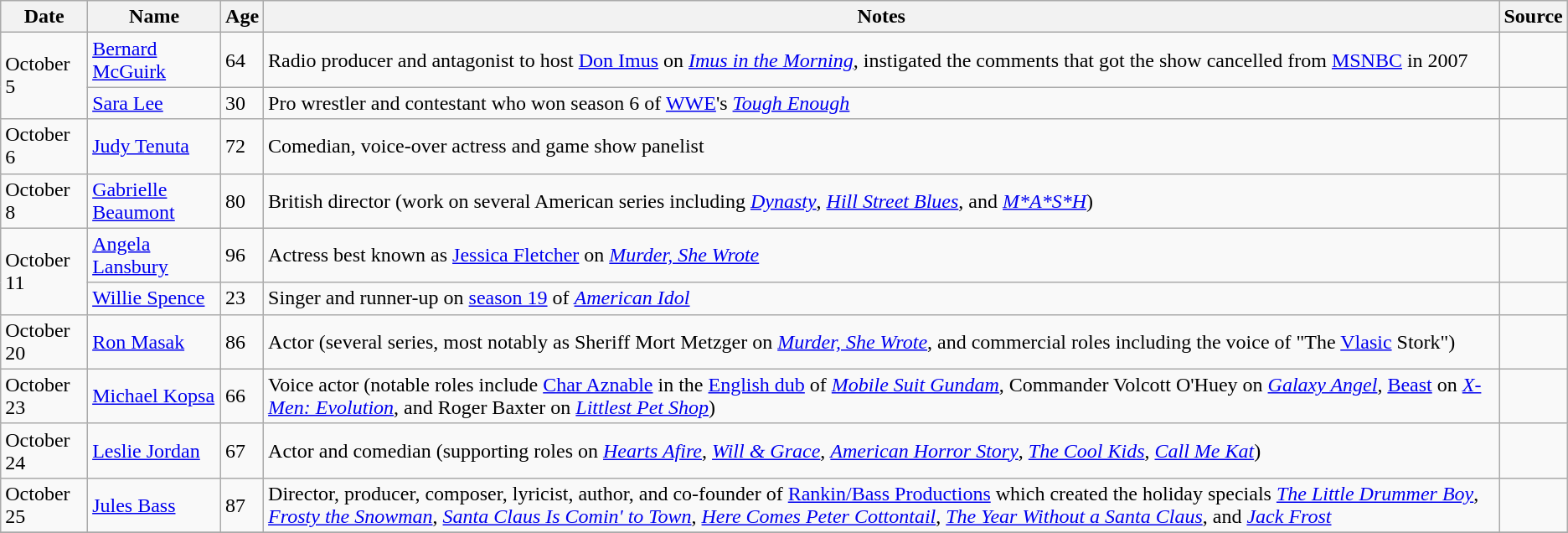<table class="wikitable sortable">
<tr>
<th>Date</th>
<th>Name</th>
<th>Age</th>
<th>Notes</th>
<th>Source</th>
</tr>
<tr>
<td rowspan="2">October 5</td>
<td><a href='#'>Bernard McGuirk</a></td>
<td>64</td>
<td>Radio producer and antagonist to host <a href='#'>Don Imus</a> on <em><a href='#'>Imus in the Morning</a></em>, instigated the comments that got the show cancelled from <a href='#'>MSNBC</a> in 2007</td>
<td></td>
</tr>
<tr>
<td><a href='#'>Sara Lee</a></td>
<td>30</td>
<td>Pro wrestler and contestant who won season 6 of <a href='#'>WWE</a>'s <a href='#'><em>Tough Enough</em></a></td>
<td></td>
</tr>
<tr>
<td>October 6</td>
<td><a href='#'>Judy Tenuta</a></td>
<td>72</td>
<td>Comedian, voice-over actress and game show panelist</td>
<td></td>
</tr>
<tr>
<td>October 8</td>
<td><a href='#'>Gabrielle Beaumont</a></td>
<td>80</td>
<td>British director (work on several American series including <em><a href='#'>Dynasty</a></em>, <em><a href='#'>Hill Street Blues</a></em>, and <em><a href='#'>M*A*S*H</a></em>)</td>
<td></td>
</tr>
<tr>
<td rowspan="2">October 11</td>
<td><a href='#'>Angela Lansbury</a></td>
<td>96</td>
<td>Actress best known as <a href='#'>Jessica Fletcher</a> on <em><a href='#'>Murder, She Wrote</a></em></td>
<td></td>
</tr>
<tr>
<td><a href='#'>Willie Spence</a></td>
<td>23</td>
<td>Singer and runner-up on <a href='#'>season 19</a> of <em><a href='#'>American Idol</a></em></td>
<td></td>
</tr>
<tr>
<td>October 20</td>
<td><a href='#'>Ron Masak</a></td>
<td>86</td>
<td>Actor (several series, most notably as Sheriff Mort Metzger on <em><a href='#'>Murder, She Wrote</a></em>, and commercial roles including the voice of "The <a href='#'>Vlasic</a> Stork")</td>
<td></td>
</tr>
<tr>
<td>October 23</td>
<td><a href='#'>Michael Kopsa</a></td>
<td>66</td>
<td>Voice actor (notable roles include <a href='#'>Char Aznable</a> in the <a href='#'>English dub</a> of <em><a href='#'>Mobile Suit Gundam</a></em>, Commander Volcott O'Huey on <em><a href='#'>Galaxy Angel</a></em>, <a href='#'>Beast</a> on <em><a href='#'>X-Men: Evolution</a></em>, and Roger Baxter on <em><a href='#'>Littlest Pet Shop</a></em>)</td>
<td></td>
</tr>
<tr>
<td>October 24</td>
<td><a href='#'>Leslie Jordan</a></td>
<td>67</td>
<td>Actor and comedian (supporting roles on <em><a href='#'>Hearts Afire</a></em>, <em><a href='#'>Will & Grace</a></em>, <em><a href='#'>American Horror Story</a></em>, <em><a href='#'>The Cool Kids</a></em>, <em><a href='#'>Call Me Kat</a></em>)</td>
<td></td>
</tr>
<tr>
<td>October 25</td>
<td><a href='#'>Jules Bass</a></td>
<td>87</td>
<td>Director, producer, composer, lyricist, author, and co-founder of <a href='#'>Rankin/Bass Productions</a>  which created the holiday specials <em><a href='#'>The Little Drummer Boy</a></em>, <em><a href='#'>Frosty the Snowman</a></em>, <em><a href='#'>Santa Claus Is Comin' to Town</a></em>, <em><a href='#'>Here Comes Peter Cottontail</a></em>, <em><a href='#'>The Year Without a Santa Claus</a></em>, and <em><a href='#'>Jack Frost</a></em></td>
<td></td>
</tr>
<tr>
</tr>
</table>
